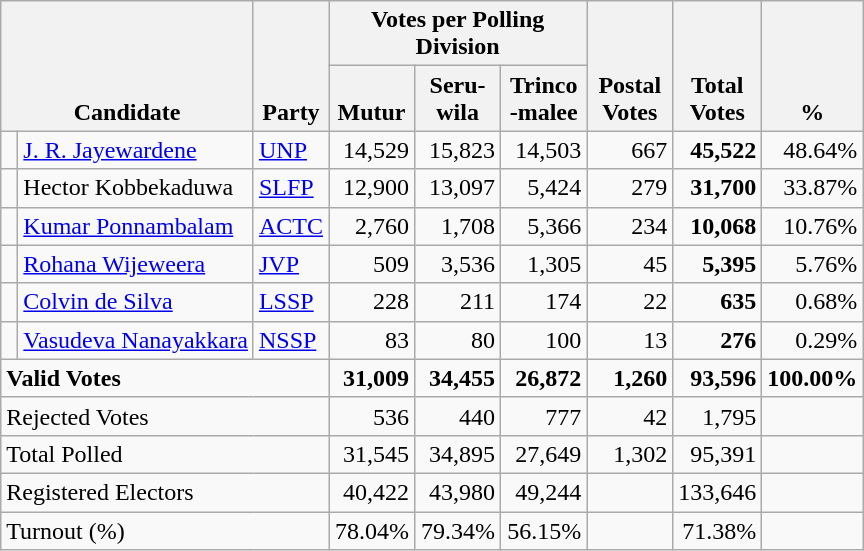<table class="wikitable" border="1" style="text-align:right;">
<tr>
<th align=left valign=bottom rowspan=2 colspan=2>Candidate</th>
<th align=left valign=bottom rowspan=2 width="40">Party</th>
<th colspan=3>Votes per Polling Division</th>
<th align=center valign=bottom rowspan=2 width="50">Postal<br>Votes</th>
<th align=center valign=bottom rowspan=2 width="50">Total Votes</th>
<th align=center valign=bottom rowspan=2 width="50">%</th>
</tr>
<tr>
<th align=center valign=bottom width="50">Mutur</th>
<th align=center valign=bottom width="50">Seru-<br>wila</th>
<th align=center valign=bottom width="50">Trinco<br>-malee</th>
</tr>
<tr>
<td bgcolor=> </td>
<td align=left><a href='#'>J. R. Jayewardene</a></td>
<td align=left><a href='#'>UNP</a></td>
<td>14,529</td>
<td>15,823</td>
<td>14,503</td>
<td>667</td>
<td><strong>45,522</strong></td>
<td>48.64%</td>
</tr>
<tr>
<td bgcolor=> </td>
<td align=left>Hector Kobbekaduwa</td>
<td align=left><a href='#'>SLFP</a></td>
<td>12,900</td>
<td>13,097</td>
<td>5,424</td>
<td>279</td>
<td><strong>31,700</strong></td>
<td>33.87%</td>
</tr>
<tr>
<td bgcolor=> </td>
<td align=left><a href='#'>Kumar Ponnambalam</a></td>
<td align=left><a href='#'>ACTC</a></td>
<td>2,760</td>
<td>1,708</td>
<td>5,366</td>
<td>234</td>
<td><strong>10,068</strong></td>
<td>10.76%</td>
</tr>
<tr>
<td bgcolor=> </td>
<td align=left><a href='#'>Rohana Wijeweera</a></td>
<td align=left><a href='#'>JVP</a></td>
<td>509</td>
<td>3,536</td>
<td>1,305</td>
<td>45</td>
<td><strong>5,395</strong></td>
<td>5.76%</td>
</tr>
<tr>
<td bgcolor=> </td>
<td align=left><a href='#'>Colvin de Silva</a></td>
<td align=left><a href='#'>LSSP</a></td>
<td>228</td>
<td>211</td>
<td>174</td>
<td>22</td>
<td><strong>635</strong></td>
<td>0.68%</td>
</tr>
<tr>
<td bgcolor=> </td>
<td align=left><a href='#'>Vasudeva Nanayakkara</a></td>
<td align=left><a href='#'>NSSP</a></td>
<td>83</td>
<td>80</td>
<td>100</td>
<td>13</td>
<td><strong>276</strong></td>
<td>0.29%</td>
</tr>
<tr>
<td align=left colspan=3><strong>Valid Votes</strong></td>
<td><strong>31,009</strong></td>
<td><strong>34,455</strong></td>
<td><strong>26,872</strong></td>
<td><strong>1,260</strong></td>
<td><strong>93,596</strong></td>
<td><strong>100.00%</strong></td>
</tr>
<tr>
<td align=left colspan=3>Rejected Votes</td>
<td>536</td>
<td>440</td>
<td>777</td>
<td>42</td>
<td>1,795</td>
<td></td>
</tr>
<tr>
<td align=left colspan=3>Total Polled</td>
<td>31,545</td>
<td>34,895</td>
<td>27,649</td>
<td>1,302</td>
<td>95,391</td>
<td></td>
</tr>
<tr>
<td align=left colspan=3>Registered Electors</td>
<td>40,422</td>
<td>43,980</td>
<td>49,244</td>
<td></td>
<td>133,646</td>
<td></td>
</tr>
<tr>
<td align=left colspan=3>Turnout (%)</td>
<td>78.04%</td>
<td>79.34%</td>
<td>56.15%</td>
<td></td>
<td>71.38%</td>
<td></td>
</tr>
</table>
